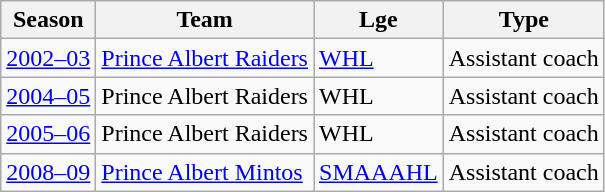<table class="wikitable">
<tr>
<th>Season</th>
<th>Team</th>
<th>Lge</th>
<th>Type</th>
</tr>
<tr>
<td><a href='#'>2002–03</a></td>
<td><a href='#'>Prince Albert Raiders</a></td>
<td><a href='#'>WHL</a></td>
<td>Assistant coach</td>
</tr>
<tr>
<td><a href='#'>2004–05</a></td>
<td>Prince Albert Raiders</td>
<td>WHL</td>
<td>Assistant coach</td>
</tr>
<tr>
<td><a href='#'>2005–06</a></td>
<td>Prince Albert Raiders</td>
<td>WHL</td>
<td>Assistant coach</td>
</tr>
<tr>
<td><a href='#'>2008–09</a></td>
<td><a href='#'>Prince Albert Mintos</a></td>
<td><a href='#'>SMAAAHL</a></td>
<td>Assistant coach</td>
</tr>
</table>
